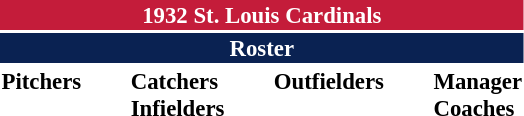<table class="toccolours" style="font-size: 95%;">
<tr>
<th colspan="10" style="background-color: #c41c3a; color: white; text-align: center;">1932 St. Louis Cardinals</th>
</tr>
<tr>
<td colspan="10" style="background-color: #0a2252; color: white; text-align: center;"><strong>Roster</strong></td>
</tr>
<tr>
<td valign="top"><strong>Pitchers</strong><br>













</td>
<td width="25px"></td>
<td valign="top"><strong>Catchers</strong><br>



<strong>Infielders</strong>












</td>
<td width="25px"></td>
<td valign="top"><strong>Outfielders</strong><br>








</td>
<td width="25px"></td>
<td valign="top"><strong>Manager</strong><br>
<strong>Coaches</strong>

</td>
</tr>
</table>
